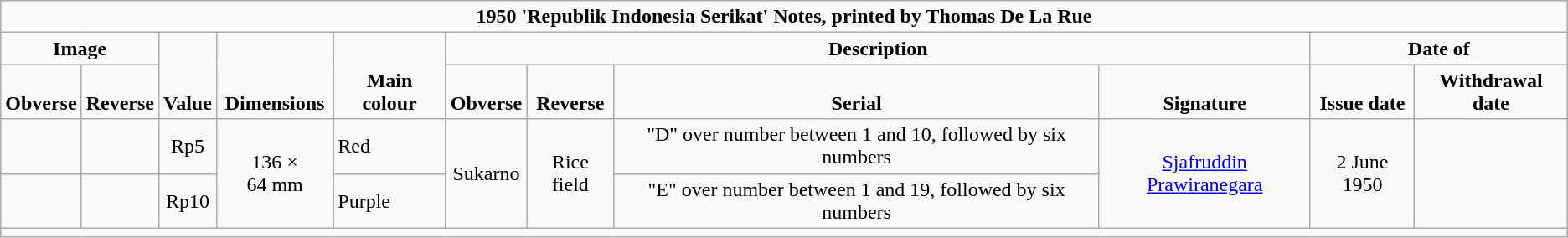<table class="wikitable" >
<tr style="text-align:center; font-weight:bold; vertical-align:bottom;">
<td colspan="11">1950 'Republik Indonesia Serikat' Notes, printed by Thomas De La Rue</td>
</tr>
<tr style="text-align:center; font-weight:bold; vertical-align:bottom;">
<td colspan="2">Image</td>
<td rowspan="2">Value</td>
<td rowspan="2">Dimensions</td>
<td rowspan="2">Main colour</td>
<td colspan="4">Description</td>
<td colspan="2">Date of</td>
</tr>
<tr style="font-weight:bold; text-align:center; vertical-align:bottom;">
<td>Obverse</td>
<td>Reverse</td>
<td>Obverse</td>
<td>Reverse</td>
<td>Serial</td>
<td>Signature</td>
<td>Issue date</td>
<td>Withdrawal date</td>
</tr>
<tr>
<td style="font-weight:bold; vertical-align:bottom;"></td>
<td style="font-weight:bold; vertical-align:bottom;"></td>
<td style="text-align:center;">Rp5</td>
<td rowspan="2" style="text-align:center;">136 × 64 mm</td>
<td>Red</td>
<td rowspan="2" style="text-align:center;">Sukarno</td>
<td rowspan="2" style="text-align:center;">Rice field</td>
<td style="text-align:center;">"D" over number between 1 and 10, followed by six numbers</td>
<td rowspan="2" style="text-align:center;"><a href='#'>Sjafruddin Prawiranegara</a></td>
<td rowspan="2" style="text-align:center;">2 June 1950</td>
<td rowspan="2" style="text-align:center;"></td>
</tr>
<tr>
<td style="font-weight:bold; vertical-align:bottom;"></td>
<td style="font-weight:bold; vertical-align:bottom;"></td>
<td style="text-align:center;">Rp10</td>
<td>Purple</td>
<td style="text-align:center;">"E" over number between 1 and 19, followed by six numbers</td>
</tr>
<tr style="text-align:center; vertical-align:bottom;">
<td colspan="11"></td>
</tr>
</table>
